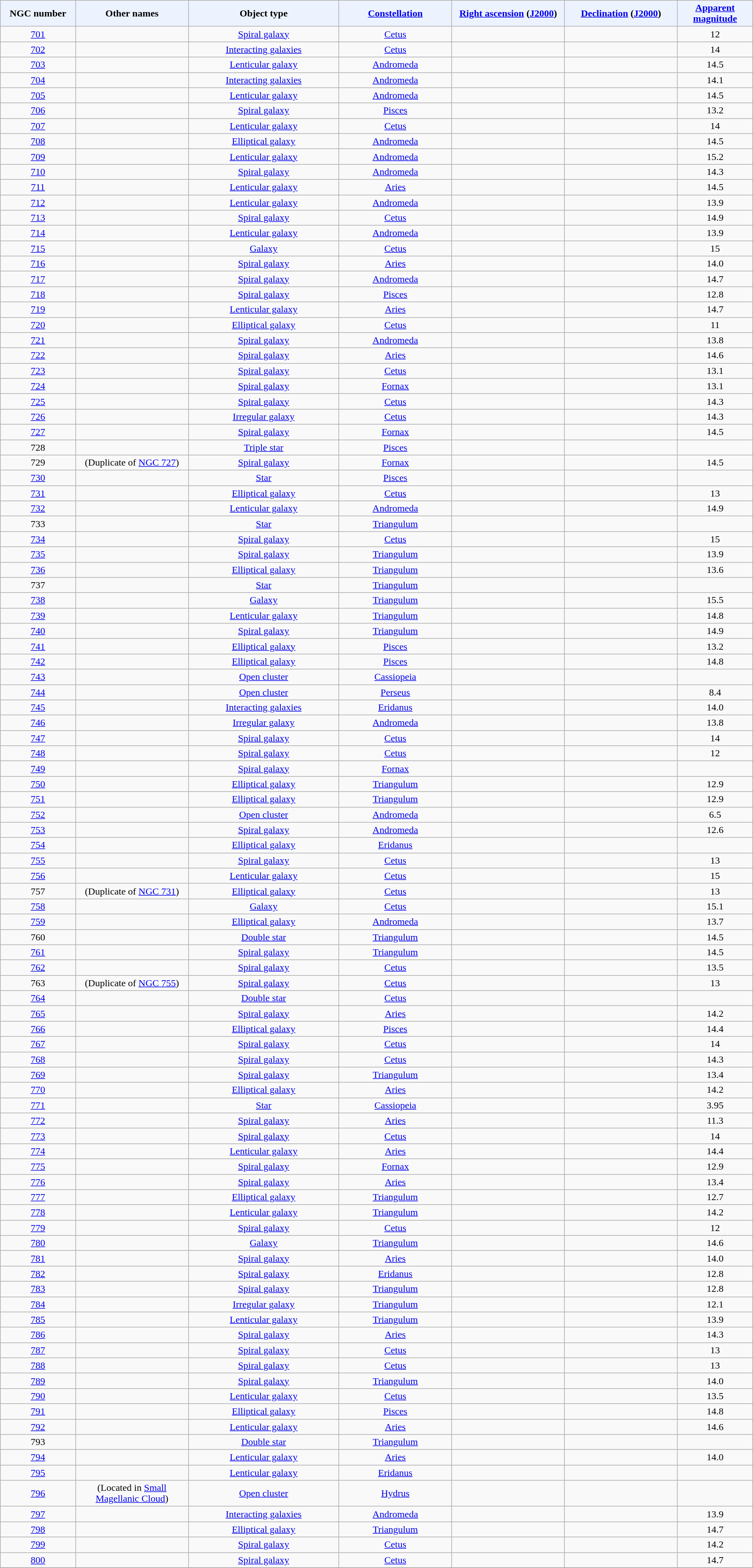<table class="wikitable sortable sticky-header" style="text-align: center;">
<tr>
<th style="background-color:#edf3fe; width: 10%;">NGC number</th>
<th style="background-color:#edf3fe; width: 15%;">Other names</th>
<th style="background-color:#edf3fe; width: 20%;">Object type</th>
<th style="background-color:#edf3fe; width: 15%;"><a href='#'>Constellation</a></th>
<th style="background-color:#edf3fe; width: 15%;"><a href='#'>Right ascension</a> (<a href='#'>J2000</a>)</th>
<th style="background-color:#edf3fe; width: 15%;"><a href='#'>Declination</a> (<a href='#'>J2000</a>)</th>
<th style="background-color:#edf3fe; width: 10%;"><a href='#'>Apparent magnitude</a></th>
</tr>
<tr>
<td><a href='#'>701</a></td>
<td></td>
<td><a href='#'>Spiral galaxy</a></td>
<td><a href='#'>Cetus</a></td>
<td></td>
<td></td>
<td>12</td>
</tr>
<tr>
<td><a href='#'>702</a></td>
<td></td>
<td><a href='#'>Interacting galaxies</a></td>
<td><a href='#'>Cetus</a></td>
<td></td>
<td></td>
<td>14</td>
</tr>
<tr>
<td><a href='#'>703</a></td>
<td></td>
<td><a href='#'>Lenticular galaxy</a></td>
<td><a href='#'>Andromeda</a></td>
<td></td>
<td></td>
<td>14.5</td>
</tr>
<tr>
<td><a href='#'>704</a></td>
<td></td>
<td><a href='#'>Interacting galaxies</a></td>
<td><a href='#'>Andromeda</a></td>
<td></td>
<td></td>
<td>14.1</td>
</tr>
<tr>
<td><a href='#'>705</a></td>
<td></td>
<td><a href='#'>Lenticular galaxy</a></td>
<td><a href='#'>Andromeda</a></td>
<td></td>
<td></td>
<td>14.5</td>
</tr>
<tr>
<td><a href='#'>706</a></td>
<td></td>
<td><a href='#'>Spiral galaxy</a></td>
<td><a href='#'>Pisces</a></td>
<td></td>
<td></td>
<td>13.2</td>
</tr>
<tr>
<td><a href='#'>707</a></td>
<td></td>
<td><a href='#'>Lenticular galaxy</a></td>
<td><a href='#'>Cetus</a></td>
<td></td>
<td></td>
<td>14</td>
</tr>
<tr>
<td><a href='#'>708</a></td>
<td></td>
<td><a href='#'>Elliptical galaxy</a></td>
<td><a href='#'>Andromeda</a></td>
<td></td>
<td></td>
<td>14.5</td>
</tr>
<tr>
<td><a href='#'>709</a></td>
<td></td>
<td><a href='#'>Lenticular galaxy</a></td>
<td><a href='#'>Andromeda</a></td>
<td></td>
<td></td>
<td>15.2</td>
</tr>
<tr>
<td><a href='#'>710</a></td>
<td></td>
<td><a href='#'>Spiral galaxy</a></td>
<td><a href='#'>Andromeda</a></td>
<td></td>
<td></td>
<td>14.3</td>
</tr>
<tr>
<td><a href='#'>711</a></td>
<td></td>
<td><a href='#'>Lenticular galaxy</a></td>
<td><a href='#'>Aries</a></td>
<td></td>
<td></td>
<td>14.5</td>
</tr>
<tr>
<td><a href='#'>712</a></td>
<td></td>
<td><a href='#'>Lenticular galaxy</a></td>
<td><a href='#'>Andromeda</a></td>
<td></td>
<td></td>
<td>13.9</td>
</tr>
<tr>
<td><a href='#'>713</a></td>
<td></td>
<td><a href='#'>Spiral galaxy</a></td>
<td><a href='#'>Cetus</a></td>
<td></td>
<td></td>
<td>14.9</td>
</tr>
<tr>
<td><a href='#'>714</a></td>
<td></td>
<td><a href='#'>Lenticular galaxy</a></td>
<td><a href='#'>Andromeda</a></td>
<td></td>
<td></td>
<td>13.9</td>
</tr>
<tr>
<td><a href='#'>715</a></td>
<td></td>
<td><a href='#'>Galaxy</a></td>
<td><a href='#'>Cetus</a></td>
<td></td>
<td></td>
<td>15</td>
</tr>
<tr>
<td><a href='#'>716</a></td>
<td></td>
<td><a href='#'>Spiral galaxy</a></td>
<td><a href='#'>Aries</a></td>
<td></td>
<td></td>
<td>14.0</td>
</tr>
<tr>
<td><a href='#'>717</a></td>
<td></td>
<td><a href='#'>Spiral galaxy</a></td>
<td><a href='#'>Andromeda</a></td>
<td></td>
<td></td>
<td>14.7</td>
</tr>
<tr>
<td><a href='#'>718</a></td>
<td></td>
<td><a href='#'>Spiral galaxy</a></td>
<td><a href='#'>Pisces</a></td>
<td></td>
<td></td>
<td>12.8</td>
</tr>
<tr>
<td><a href='#'>719</a></td>
<td></td>
<td><a href='#'>Lenticular galaxy</a></td>
<td><a href='#'>Aries</a></td>
<td></td>
<td></td>
<td>14.7</td>
</tr>
<tr>
<td><a href='#'>720</a></td>
<td></td>
<td><a href='#'>Elliptical galaxy</a></td>
<td><a href='#'>Cetus</a></td>
<td></td>
<td></td>
<td>11</td>
</tr>
<tr>
<td><a href='#'>721</a></td>
<td></td>
<td><a href='#'>Spiral galaxy</a></td>
<td><a href='#'>Andromeda</a></td>
<td></td>
<td></td>
<td>13.8</td>
</tr>
<tr>
<td><a href='#'>722</a></td>
<td></td>
<td><a href='#'>Spiral galaxy</a></td>
<td><a href='#'>Aries</a></td>
<td></td>
<td></td>
<td>14.6</td>
</tr>
<tr>
<td><a href='#'>723</a></td>
<td></td>
<td><a href='#'>Spiral galaxy</a></td>
<td><a href='#'>Cetus</a></td>
<td></td>
<td></td>
<td>13.1</td>
</tr>
<tr>
<td><a href='#'>724</a></td>
<td></td>
<td><a href='#'>Spiral galaxy</a></td>
<td><a href='#'>Fornax</a></td>
<td></td>
<td></td>
<td>13.1</td>
</tr>
<tr>
<td><a href='#'>725</a></td>
<td></td>
<td><a href='#'>Spiral galaxy</a></td>
<td><a href='#'>Cetus</a></td>
<td></td>
<td></td>
<td>14.3</td>
</tr>
<tr>
<td><a href='#'>726</a></td>
<td></td>
<td><a href='#'>Irregular galaxy</a></td>
<td><a href='#'>Cetus</a></td>
<td></td>
<td></td>
<td>14.3</td>
</tr>
<tr>
<td><a href='#'>727</a></td>
<td></td>
<td><a href='#'>Spiral galaxy</a></td>
<td><a href='#'>Fornax</a></td>
<td></td>
<td></td>
<td>14.5</td>
</tr>
<tr>
<td>728</td>
<td></td>
<td><a href='#'>Triple star</a></td>
<td><a href='#'>Pisces</a></td>
<td></td>
<td></td>
<td></td>
</tr>
<tr>
<td>729</td>
<td>(Duplicate of <a href='#'>NGC 727</a>)</td>
<td><a href='#'>Spiral galaxy</a></td>
<td><a href='#'>Fornax</a></td>
<td></td>
<td></td>
<td>14.5</td>
</tr>
<tr>
<td><a href='#'>730</a></td>
<td></td>
<td><a href='#'>Star</a></td>
<td><a href='#'>Pisces</a></td>
<td></td>
<td></td>
<td></td>
</tr>
<tr>
<td><a href='#'>731</a></td>
<td></td>
<td><a href='#'>Elliptical galaxy</a></td>
<td><a href='#'>Cetus</a></td>
<td></td>
<td></td>
<td>13</td>
</tr>
<tr>
<td><a href='#'>732</a></td>
<td></td>
<td><a href='#'>Lenticular galaxy</a></td>
<td><a href='#'>Andromeda</a></td>
<td></td>
<td></td>
<td>14.9</td>
</tr>
<tr>
<td>733</td>
<td></td>
<td><a href='#'>Star</a></td>
<td><a href='#'>Triangulum</a></td>
<td></td>
<td></td>
<td></td>
</tr>
<tr>
<td><a href='#'>734</a></td>
<td></td>
<td><a href='#'>Spiral galaxy</a></td>
<td><a href='#'>Cetus</a></td>
<td></td>
<td></td>
<td>15</td>
</tr>
<tr>
<td><a href='#'>735</a></td>
<td></td>
<td><a href='#'>Spiral galaxy</a></td>
<td><a href='#'>Triangulum</a></td>
<td></td>
<td></td>
<td>13.9</td>
</tr>
<tr>
<td><a href='#'>736</a></td>
<td></td>
<td><a href='#'>Elliptical galaxy</a></td>
<td><a href='#'>Triangulum</a></td>
<td></td>
<td></td>
<td>13.6</td>
</tr>
<tr>
<td>737</td>
<td></td>
<td><a href='#'>Star</a></td>
<td><a href='#'>Triangulum</a></td>
<td></td>
<td></td>
<td></td>
</tr>
<tr>
<td><a href='#'>738</a></td>
<td></td>
<td><a href='#'>Galaxy</a></td>
<td><a href='#'>Triangulum</a></td>
<td></td>
<td></td>
<td>15.5</td>
</tr>
<tr>
<td><a href='#'>739</a></td>
<td></td>
<td><a href='#'>Lenticular galaxy</a></td>
<td><a href='#'>Triangulum</a></td>
<td></td>
<td></td>
<td>14.8</td>
</tr>
<tr>
<td><a href='#'>740</a></td>
<td></td>
<td><a href='#'>Spiral galaxy</a></td>
<td><a href='#'>Triangulum</a></td>
<td></td>
<td></td>
<td>14.9</td>
</tr>
<tr>
<td><a href='#'>741</a></td>
<td></td>
<td><a href='#'>Elliptical galaxy</a></td>
<td><a href='#'>Pisces</a></td>
<td></td>
<td></td>
<td>13.2</td>
</tr>
<tr>
<td><a href='#'>742</a></td>
<td></td>
<td><a href='#'>Elliptical galaxy</a></td>
<td><a href='#'>Pisces</a></td>
<td></td>
<td></td>
<td>14.8</td>
</tr>
<tr>
<td><a href='#'>743</a></td>
<td></td>
<td><a href='#'>Open cluster</a></td>
<td><a href='#'>Cassiopeia</a></td>
<td></td>
<td></td>
<td></td>
</tr>
<tr>
<td><a href='#'>744</a></td>
<td></td>
<td><a href='#'>Open cluster</a></td>
<td><a href='#'>Perseus</a></td>
<td></td>
<td></td>
<td>8.4</td>
</tr>
<tr>
<td><a href='#'>745</a></td>
<td></td>
<td><a href='#'>Interacting galaxies</a></td>
<td><a href='#'>Eridanus</a></td>
<td></td>
<td></td>
<td>14.0</td>
</tr>
<tr>
<td><a href='#'>746</a></td>
<td></td>
<td><a href='#'>Irregular galaxy</a></td>
<td><a href='#'>Andromeda</a></td>
<td></td>
<td></td>
<td>13.8</td>
</tr>
<tr>
<td><a href='#'>747</a></td>
<td></td>
<td><a href='#'>Spiral galaxy</a></td>
<td><a href='#'>Cetus</a></td>
<td></td>
<td></td>
<td>14</td>
</tr>
<tr>
<td><a href='#'>748</a></td>
<td></td>
<td><a href='#'>Spiral galaxy</a></td>
<td><a href='#'>Cetus</a></td>
<td></td>
<td></td>
<td>12</td>
</tr>
<tr>
<td><a href='#'>749</a></td>
<td></td>
<td><a href='#'>Spiral galaxy</a></td>
<td><a href='#'>Fornax</a></td>
<td></td>
<td></td>
<td></td>
</tr>
<tr>
<td><a href='#'>750</a></td>
<td></td>
<td><a href='#'>Elliptical galaxy</a></td>
<td><a href='#'>Triangulum</a></td>
<td></td>
<td></td>
<td>12.9</td>
</tr>
<tr>
<td><a href='#'>751</a></td>
<td></td>
<td><a href='#'>Elliptical galaxy</a></td>
<td><a href='#'>Triangulum</a></td>
<td></td>
<td></td>
<td>12.9</td>
</tr>
<tr>
<td><a href='#'>752</a></td>
<td></td>
<td><a href='#'>Open cluster</a></td>
<td><a href='#'>Andromeda</a></td>
<td></td>
<td></td>
<td>6.5</td>
</tr>
<tr>
<td><a href='#'>753</a></td>
<td></td>
<td><a href='#'>Spiral galaxy</a></td>
<td><a href='#'>Andromeda</a></td>
<td></td>
<td></td>
<td>12.6</td>
</tr>
<tr>
<td><a href='#'>754</a></td>
<td></td>
<td><a href='#'>Elliptical galaxy</a></td>
<td><a href='#'>Eridanus</a></td>
<td></td>
<td></td>
<td></td>
</tr>
<tr>
<td><a href='#'>755</a></td>
<td></td>
<td><a href='#'>Spiral galaxy</a></td>
<td><a href='#'>Cetus</a></td>
<td></td>
<td></td>
<td>13</td>
</tr>
<tr>
<td><a href='#'>756</a></td>
<td></td>
<td><a href='#'>Lenticular galaxy</a></td>
<td><a href='#'>Cetus</a></td>
<td></td>
<td></td>
<td>15</td>
</tr>
<tr>
<td>757</td>
<td>(Duplicate of <a href='#'>NGC 731</a>)</td>
<td><a href='#'>Elliptical galaxy</a></td>
<td><a href='#'>Cetus</a></td>
<td></td>
<td></td>
<td>13</td>
</tr>
<tr>
<td><a href='#'>758</a></td>
<td></td>
<td><a href='#'>Galaxy</a></td>
<td><a href='#'>Cetus</a></td>
<td></td>
<td></td>
<td>15.1</td>
</tr>
<tr>
<td><a href='#'>759</a></td>
<td></td>
<td><a href='#'>Elliptical galaxy</a></td>
<td><a href='#'>Andromeda</a></td>
<td></td>
<td></td>
<td>13.7</td>
</tr>
<tr>
<td>760</td>
<td></td>
<td><a href='#'>Double star</a></td>
<td><a href='#'>Triangulum</a></td>
<td></td>
<td></td>
<td>14.5</td>
</tr>
<tr>
<td><a href='#'>761</a></td>
<td></td>
<td><a href='#'>Spiral galaxy</a></td>
<td><a href='#'>Triangulum</a></td>
<td></td>
<td></td>
<td>14.5</td>
</tr>
<tr>
<td><a href='#'>762</a></td>
<td></td>
<td><a href='#'>Spiral galaxy</a></td>
<td><a href='#'>Cetus</a></td>
<td></td>
<td></td>
<td>13.5</td>
</tr>
<tr>
<td>763</td>
<td>(Duplicate of <a href='#'>NGC 755</a>)</td>
<td><a href='#'>Spiral galaxy</a></td>
<td><a href='#'>Cetus</a></td>
<td></td>
<td></td>
<td>13</td>
</tr>
<tr>
<td><a href='#'>764</a></td>
<td></td>
<td><a href='#'>Double star</a></td>
<td><a href='#'>Cetus</a></td>
<td></td>
<td></td>
<td></td>
</tr>
<tr>
<td><a href='#'>765</a></td>
<td></td>
<td><a href='#'>Spiral galaxy</a></td>
<td><a href='#'>Aries</a></td>
<td></td>
<td></td>
<td>14.2</td>
</tr>
<tr>
<td><a href='#'>766</a></td>
<td></td>
<td><a href='#'>Elliptical galaxy</a></td>
<td><a href='#'>Pisces</a></td>
<td></td>
<td></td>
<td>14.4</td>
</tr>
<tr>
<td><a href='#'>767</a></td>
<td></td>
<td><a href='#'>Spiral galaxy</a></td>
<td><a href='#'>Cetus</a></td>
<td></td>
<td></td>
<td>14</td>
</tr>
<tr>
<td><a href='#'>768</a></td>
<td></td>
<td><a href='#'>Spiral galaxy</a></td>
<td><a href='#'>Cetus</a></td>
<td></td>
<td></td>
<td>14.3</td>
</tr>
<tr>
<td><a href='#'>769</a></td>
<td></td>
<td><a href='#'>Spiral galaxy</a></td>
<td><a href='#'>Triangulum</a></td>
<td></td>
<td></td>
<td>13.4</td>
</tr>
<tr>
<td><a href='#'>770</a></td>
<td></td>
<td><a href='#'>Elliptical galaxy</a></td>
<td><a href='#'>Aries</a></td>
<td></td>
<td></td>
<td>14.2</td>
</tr>
<tr>
<td><a href='#'>771</a></td>
<td></td>
<td><a href='#'>Star</a></td>
<td><a href='#'>Cassiopeia</a></td>
<td></td>
<td></td>
<td>3.95</td>
</tr>
<tr>
<td><a href='#'>772</a></td>
<td></td>
<td><a href='#'>Spiral galaxy</a></td>
<td><a href='#'>Aries</a></td>
<td></td>
<td></td>
<td>11.3</td>
</tr>
<tr>
<td><a href='#'>773</a></td>
<td></td>
<td><a href='#'>Spiral galaxy</a></td>
<td><a href='#'>Cetus</a></td>
<td></td>
<td></td>
<td>14</td>
</tr>
<tr>
<td><a href='#'>774</a></td>
<td></td>
<td><a href='#'>Lenticular galaxy</a></td>
<td><a href='#'>Aries</a></td>
<td></td>
<td></td>
<td>14.4</td>
</tr>
<tr>
<td><a href='#'>775</a></td>
<td></td>
<td><a href='#'>Spiral galaxy</a></td>
<td><a href='#'>Fornax</a></td>
<td></td>
<td></td>
<td>12.9</td>
</tr>
<tr>
<td><a href='#'>776</a></td>
<td></td>
<td><a href='#'>Spiral galaxy</a></td>
<td><a href='#'>Aries</a></td>
<td></td>
<td></td>
<td>13.4</td>
</tr>
<tr>
<td><a href='#'>777</a></td>
<td></td>
<td><a href='#'>Elliptical galaxy</a></td>
<td><a href='#'>Triangulum</a></td>
<td></td>
<td></td>
<td>12.7</td>
</tr>
<tr>
<td><a href='#'>778</a></td>
<td></td>
<td><a href='#'>Lenticular galaxy</a></td>
<td><a href='#'>Triangulum</a></td>
<td></td>
<td></td>
<td>14.2</td>
</tr>
<tr>
<td><a href='#'>779</a></td>
<td></td>
<td><a href='#'>Spiral galaxy</a></td>
<td><a href='#'>Cetus</a></td>
<td></td>
<td></td>
<td>12</td>
</tr>
<tr>
<td><a href='#'>780</a></td>
<td></td>
<td><a href='#'>Galaxy</a></td>
<td><a href='#'>Triangulum</a></td>
<td></td>
<td></td>
<td>14.6</td>
</tr>
<tr>
<td><a href='#'>781</a></td>
<td></td>
<td><a href='#'>Spiral galaxy</a></td>
<td><a href='#'>Aries</a></td>
<td></td>
<td></td>
<td>14.0</td>
</tr>
<tr>
<td><a href='#'>782</a></td>
<td></td>
<td><a href='#'>Spiral galaxy</a></td>
<td><a href='#'>Eridanus</a></td>
<td></td>
<td></td>
<td>12.8</td>
</tr>
<tr>
<td><a href='#'>783</a></td>
<td></td>
<td><a href='#'>Spiral galaxy</a></td>
<td><a href='#'>Triangulum</a></td>
<td></td>
<td></td>
<td>12.8</td>
</tr>
<tr>
<td><a href='#'>784</a></td>
<td></td>
<td><a href='#'>Irregular galaxy</a></td>
<td><a href='#'>Triangulum</a></td>
<td></td>
<td></td>
<td>12.1</td>
</tr>
<tr>
<td><a href='#'>785</a></td>
<td></td>
<td><a href='#'>Lenticular galaxy</a></td>
<td><a href='#'>Triangulum</a></td>
<td></td>
<td></td>
<td>13.9</td>
</tr>
<tr>
<td><a href='#'>786</a></td>
<td></td>
<td><a href='#'>Spiral galaxy</a></td>
<td><a href='#'>Aries</a></td>
<td></td>
<td></td>
<td>14.3</td>
</tr>
<tr>
<td><a href='#'>787</a></td>
<td></td>
<td><a href='#'>Spiral galaxy</a></td>
<td><a href='#'>Cetus</a></td>
<td></td>
<td></td>
<td>13</td>
</tr>
<tr>
<td><a href='#'>788</a></td>
<td></td>
<td><a href='#'>Spiral galaxy</a></td>
<td><a href='#'>Cetus</a></td>
<td></td>
<td></td>
<td>13</td>
</tr>
<tr>
<td><a href='#'>789</a></td>
<td></td>
<td><a href='#'>Spiral galaxy</a></td>
<td><a href='#'>Triangulum</a></td>
<td></td>
<td></td>
<td>14.0</td>
</tr>
<tr>
<td><a href='#'>790</a></td>
<td></td>
<td><a href='#'>Lenticular galaxy</a></td>
<td><a href='#'>Cetus</a></td>
<td></td>
<td></td>
<td>13.5</td>
</tr>
<tr>
<td><a href='#'>791</a></td>
<td></td>
<td><a href='#'>Elliptical galaxy</a></td>
<td><a href='#'>Pisces</a></td>
<td></td>
<td></td>
<td>14.8</td>
</tr>
<tr>
<td><a href='#'>792</a></td>
<td></td>
<td><a href='#'>Lenticular galaxy</a></td>
<td><a href='#'>Aries</a></td>
<td></td>
<td></td>
<td>14.6</td>
</tr>
<tr>
<td>793</td>
<td></td>
<td><a href='#'>Double star</a></td>
<td><a href='#'>Triangulum</a></td>
<td></td>
<td></td>
<td></td>
</tr>
<tr>
<td><a href='#'>794</a></td>
<td></td>
<td><a href='#'>Lenticular galaxy</a></td>
<td><a href='#'>Aries</a></td>
<td></td>
<td></td>
<td>14.0</td>
</tr>
<tr>
<td><a href='#'>795</a></td>
<td></td>
<td><a href='#'>Lenticular galaxy</a></td>
<td><a href='#'>Eridanus</a></td>
<td></td>
<td></td>
<td></td>
</tr>
<tr>
<td><a href='#'>796</a></td>
<td>(Located in <a href='#'>Small Magellanic Cloud</a>)</td>
<td><a href='#'>Open cluster</a></td>
<td><a href='#'>Hydrus</a></td>
<td></td>
<td></td>
<td></td>
</tr>
<tr>
<td><a href='#'>797</a></td>
<td></td>
<td><a href='#'>Interacting galaxies</a></td>
<td><a href='#'>Andromeda</a></td>
<td></td>
<td></td>
<td>13.9</td>
</tr>
<tr>
<td><a href='#'>798</a></td>
<td></td>
<td><a href='#'>Elliptical galaxy</a></td>
<td><a href='#'>Triangulum</a></td>
<td></td>
<td></td>
<td>14.7</td>
</tr>
<tr>
<td><a href='#'>799</a></td>
<td></td>
<td><a href='#'>Spiral galaxy</a></td>
<td><a href='#'>Cetus</a></td>
<td></td>
<td></td>
<td>14.2</td>
</tr>
<tr>
<td><a href='#'>800</a></td>
<td></td>
<td><a href='#'>Spiral galaxy</a></td>
<td><a href='#'>Cetus</a></td>
<td></td>
<td></td>
<td>14.7</td>
</tr>
<tr>
</tr>
</table>
